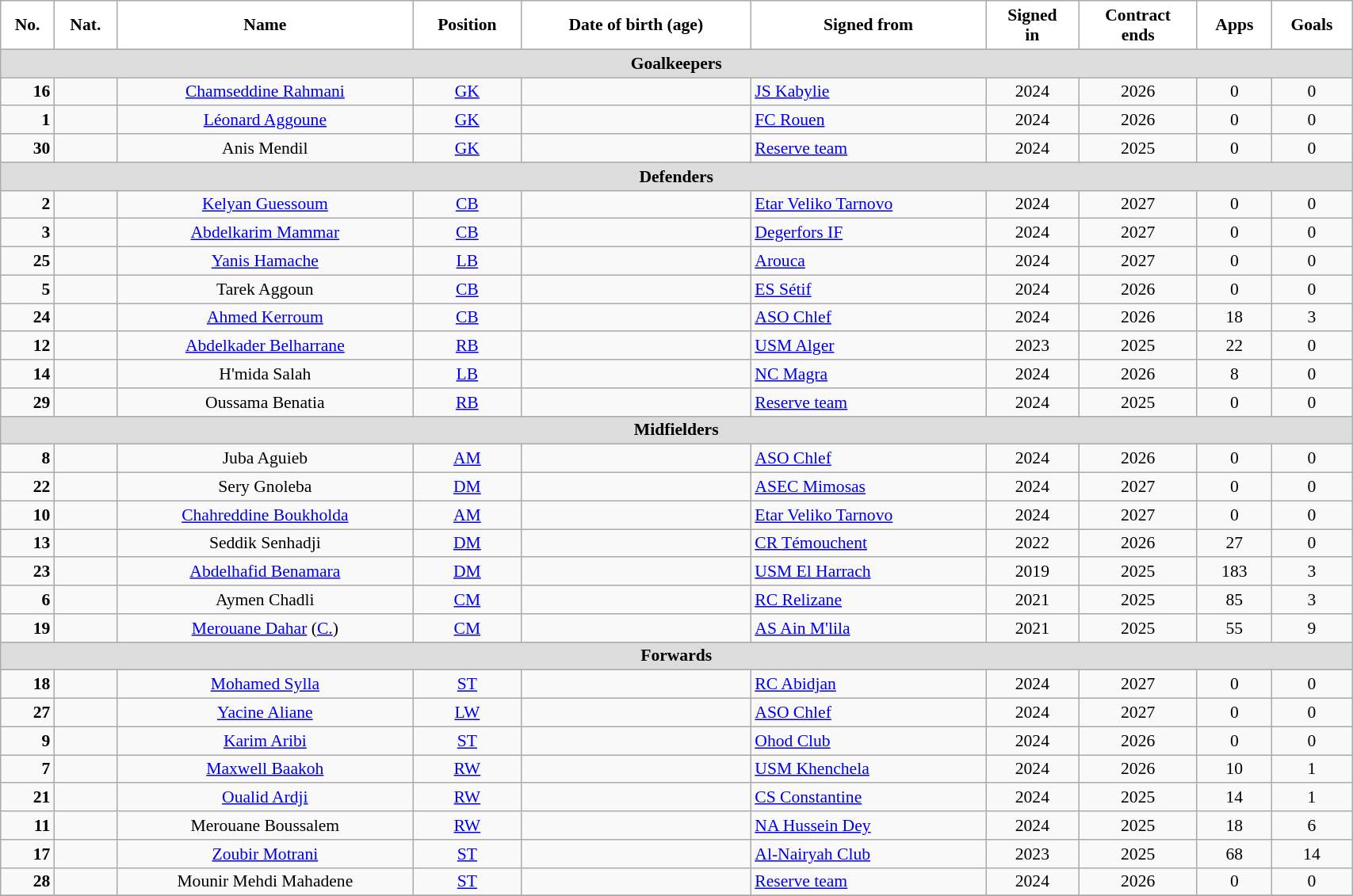<table class="wikitable" style="text-align:center; font-size:90%; width:90%">
<tr>
<th style="background:white; color:black; text-align:center;">No.</th>
<th style="background:white; color:black; text-align:center;">Nat.</th>
<th style="background:white; color:black; text-align:center;">Name</th>
<th style="background:white; color:black; text-align:center;">Position</th>
<th style="background:white; color:black; text-align:center;">Date of birth (age)</th>
<th style="background:white; color:black; text-align:center;">Signed from</th>
<th style="background:white; color:black; text-align:center;">Signed<br>in</th>
<th style="background:white; color:black; text-align:center;">Contract<br>ends</th>
<th style="background:white; color:black; text-align:center;">Apps</th>
<th style="background:white; color:black; text-align:center;">Goals</th>
</tr>
<tr>
<th colspan=10 style="background:#DCDCDC; text-align:center;">Goalkeepers</th>
</tr>
<tr>
<td style="text-align:right"><strong>16</strong></td>
<td></td>
<td><a href='#'>Chamseddine Rahmani</a></td>
<td><a href='#'>GK</a></td>
<td></td>
<td style="text-align:left"> <a href='#'>JS Kabylie</a></td>
<td>2024</td>
<td>2026</td>
<td>0</td>
<td>0</td>
</tr>
<tr>
<td style="text-align:right"><strong>1</strong></td>
<td></td>
<td><a href='#'>Léonard Aggoune</a></td>
<td><a href='#'>GK</a></td>
<td></td>
<td style="text-align:left"> <a href='#'>FC Rouen</a></td>
<td>2024</td>
<td>2026</td>
<td>0</td>
<td>0</td>
</tr>
<tr>
<td style="text-align:right"><strong>30</strong></td>
<td></td>
<td>Anis Mendil</td>
<td><a href='#'>GK</a></td>
<td></td>
<td style="text-align:left"> <a href='#'>Reserve team</a></td>
<td>2024</td>
<td>2025</td>
<td>0</td>
<td>0</td>
</tr>
<tr>
<th colspan=10 style="background:#DCDCDC; text-align:center;">Defenders</th>
</tr>
<tr>
<td style="text-align:right"><strong>2</strong></td>
<td></td>
<td><a href='#'>Kelyan Guessoum</a></td>
<td><a href='#'>CB</a></td>
<td></td>
<td style="text-align:left"> <a href='#'>Etar Veliko Tarnovo</a></td>
<td>2024</td>
<td>2027</td>
<td>0</td>
<td>0</td>
</tr>
<tr>
<td style="text-align:right"><strong>3</strong></td>
<td></td>
<td><a href='#'>Abdelkarim Mammar</a></td>
<td><a href='#'>CB</a></td>
<td></td>
<td style="text-align:left"> <a href='#'>Degerfors IF</a></td>
<td>2024</td>
<td>2027</td>
<td>0</td>
<td>0</td>
</tr>
<tr>
<td style="text-align:right"><strong>25</strong></td>
<td></td>
<td><a href='#'>Yanis Hamache</a></td>
<td><a href='#'>LB</a></td>
<td></td>
<td style="text-align:left"> <a href='#'>Arouca</a></td>
<td>2024</td>
<td>2027</td>
<td>0</td>
<td>0</td>
</tr>
<tr>
<td style="text-align:right"><strong>5</strong></td>
<td></td>
<td>Tarek Aggoun</td>
<td><a href='#'>CB</a></td>
<td></td>
<td style="text-align:left"> <a href='#'>ES Sétif</a></td>
<td>2024</td>
<td>2026</td>
<td>0</td>
<td>0</td>
</tr>
<tr>
<td style="text-align:right"><strong>24</strong></td>
<td></td>
<td><a href='#'>Ahmed Kerroum</a></td>
<td><a href='#'>CB</a></td>
<td></td>
<td style="text-align:left"> <a href='#'>ASO Chlef</a></td>
<td>2024</td>
<td>2026</td>
<td>18</td>
<td>3</td>
</tr>
<tr>
<td style="text-align:right"><strong>12</strong></td>
<td></td>
<td><a href='#'>Abdelkader Belharrane</a></td>
<td><a href='#'>RB</a></td>
<td></td>
<td style="text-align:left"> <a href='#'>USM Alger</a></td>
<td>2023</td>
<td>2025</td>
<td>22</td>
<td>0</td>
</tr>
<tr>
<td style="text-align:right"><strong>14</strong></td>
<td></td>
<td>H'mida Salah</td>
<td><a href='#'>LB</a></td>
<td></td>
<td style="text-align:left"> <a href='#'>NC Magra</a></td>
<td>2024</td>
<td>2026</td>
<td>8</td>
<td>0</td>
</tr>
<tr>
<td style="text-align:right"><strong>29</strong></td>
<td></td>
<td>Oussama Benatia</td>
<td><a href='#'>RB</a></td>
<td></td>
<td style="text-align:left"> <a href='#'>Reserve team</a></td>
<td>2024</td>
<td>2025</td>
<td>0</td>
<td>0</td>
</tr>
<tr>
<th colspan=10 style="background:#DCDCDC; text-align:center;">Midfielders</th>
</tr>
<tr>
<td style="text-align:right"><strong>8</strong></td>
<td></td>
<td>Juba Aguieb</td>
<td><a href='#'>AM</a></td>
<td></td>
<td style="text-align:left"> <a href='#'>ASO Chlef</a></td>
<td>2024</td>
<td>2026</td>
<td>0</td>
<td>0</td>
</tr>
<tr>
<td style="text-align:right"><strong>22</strong></td>
<td></td>
<td>Sery Gnoleba</td>
<td><a href='#'>DM</a></td>
<td></td>
<td style="text-align:left"> <a href='#'>ASEC Mimosas</a></td>
<td>2024</td>
<td>2027</td>
<td>0</td>
<td>0</td>
</tr>
<tr>
<td style="text-align:right"><strong>10</strong></td>
<td></td>
<td><a href='#'>Chahreddine Boukholda</a></td>
<td><a href='#'>AM</a></td>
<td></td>
<td style="text-align:left"> <a href='#'>Etar Veliko Tarnovo</a></td>
<td>2024</td>
<td>2027</td>
<td>0</td>
<td>0</td>
</tr>
<tr>
<td style="text-align:right"><strong>13</strong></td>
<td></td>
<td>Seddik Senhadji</td>
<td><a href='#'>DM</a></td>
<td></td>
<td style="text-align:left"> <a href='#'>CR Témouchent</a></td>
<td>2022</td>
<td>2026</td>
<td>27</td>
<td>0</td>
</tr>
<tr>
<td style="text-align:right"><strong>23</strong></td>
<td></td>
<td><a href='#'>Abdelhafid Benamara</a></td>
<td><a href='#'>DM</a></td>
<td></td>
<td style="text-align:left"> <a href='#'>USM El Harrach</a></td>
<td>2019</td>
<td>2025</td>
<td>183</td>
<td>3</td>
</tr>
<tr>
<td style="text-align:right"><strong>6</strong></td>
<td></td>
<td>Aymen Chadli</td>
<td><a href='#'>CM</a></td>
<td></td>
<td style="text-align:left"> <a href='#'>RC Relizane</a></td>
<td>2021</td>
<td>2025</td>
<td>85</td>
<td>3</td>
</tr>
<tr>
<td style="text-align:right"><strong>19</strong></td>
<td></td>
<td><a href='#'>Merouane Dahar</a> (<a href='#'>C.</a>)</td>
<td><a href='#'>CM</a></td>
<td></td>
<td style="text-align:left"> <a href='#'>AS Ain M'lila</a></td>
<td>2021</td>
<td>2025</td>
<td>55</td>
<td>9</td>
</tr>
<tr>
<th colspan=10 style="background:#DCDCDC; text-align:center;">Forwards</th>
</tr>
<tr>
<td style="text-align:right"><strong>18</strong></td>
<td></td>
<td><a href='#'>Mohamed Sylla</a></td>
<td><a href='#'>ST</a></td>
<td></td>
<td style="text-align:left"> <a href='#'>RC Abidjan</a></td>
<td>2024</td>
<td>2027</td>
<td>0</td>
<td>0</td>
</tr>
<tr>
<td style="text-align:right"><strong>27</strong></td>
<td></td>
<td><a href='#'>Yacine Aliane</a></td>
<td><a href='#'>LW</a></td>
<td></td>
<td style="text-align:left"> <a href='#'>ASO Chlef</a></td>
<td>2024</td>
<td>2027</td>
<td>0</td>
<td>0</td>
</tr>
<tr>
<td style="text-align:right"><strong>9</strong></td>
<td></td>
<td><a href='#'>Karim Aribi</a></td>
<td><a href='#'>ST</a></td>
<td></td>
<td style="text-align:left"> <a href='#'>Ohod Club</a></td>
<td>2024</td>
<td>2026</td>
<td>0</td>
<td>0</td>
</tr>
<tr>
<td style="text-align:right"><strong>7</strong></td>
<td></td>
<td><a href='#'>Maxwell Baakoh</a></td>
<td><a href='#'>RW</a></td>
<td></td>
<td style="text-align:left"> <a href='#'>USM Khenchela</a></td>
<td>2024</td>
<td>2026</td>
<td>10</td>
<td>1</td>
</tr>
<tr>
<td style="text-align:right"><strong>21</strong></td>
<td></td>
<td><a href='#'>Oualid Ardji</a></td>
<td><a href='#'>RW</a></td>
<td></td>
<td style="text-align:left"> <a href='#'>CS Constantine</a></td>
<td>2024</td>
<td>2025</td>
<td>14</td>
<td>1</td>
</tr>
<tr>
<td style="text-align:right"><strong>11</strong></td>
<td></td>
<td>Merouane Boussalem</td>
<td><a href='#'>RW</a></td>
<td></td>
<td style="text-align:left"> <a href='#'>NA Hussein Dey</a></td>
<td>2024</td>
<td>2025</td>
<td>18</td>
<td>6</td>
</tr>
<tr>
<td style="text-align:right"><strong>17</strong></td>
<td></td>
<td><a href='#'>Zoubir Motrani</a></td>
<td><a href='#'>ST</a></td>
<td></td>
<td style="text-align:left"> <a href='#'>Al-Nairyah Club</a></td>
<td>2023</td>
<td>2025</td>
<td>68</td>
<td>14</td>
</tr>
<tr>
<td style="text-align:right"><strong>28</strong></td>
<td></td>
<td>Mounir Mehdi Mahadene</td>
<td><a href='#'>ST</a></td>
<td></td>
<td style="text-align:left"> <a href='#'>Reserve team</a></td>
<td>2024</td>
<td>2026</td>
<td>0</td>
<td>0</td>
</tr>
<tr>
</tr>
</table>
